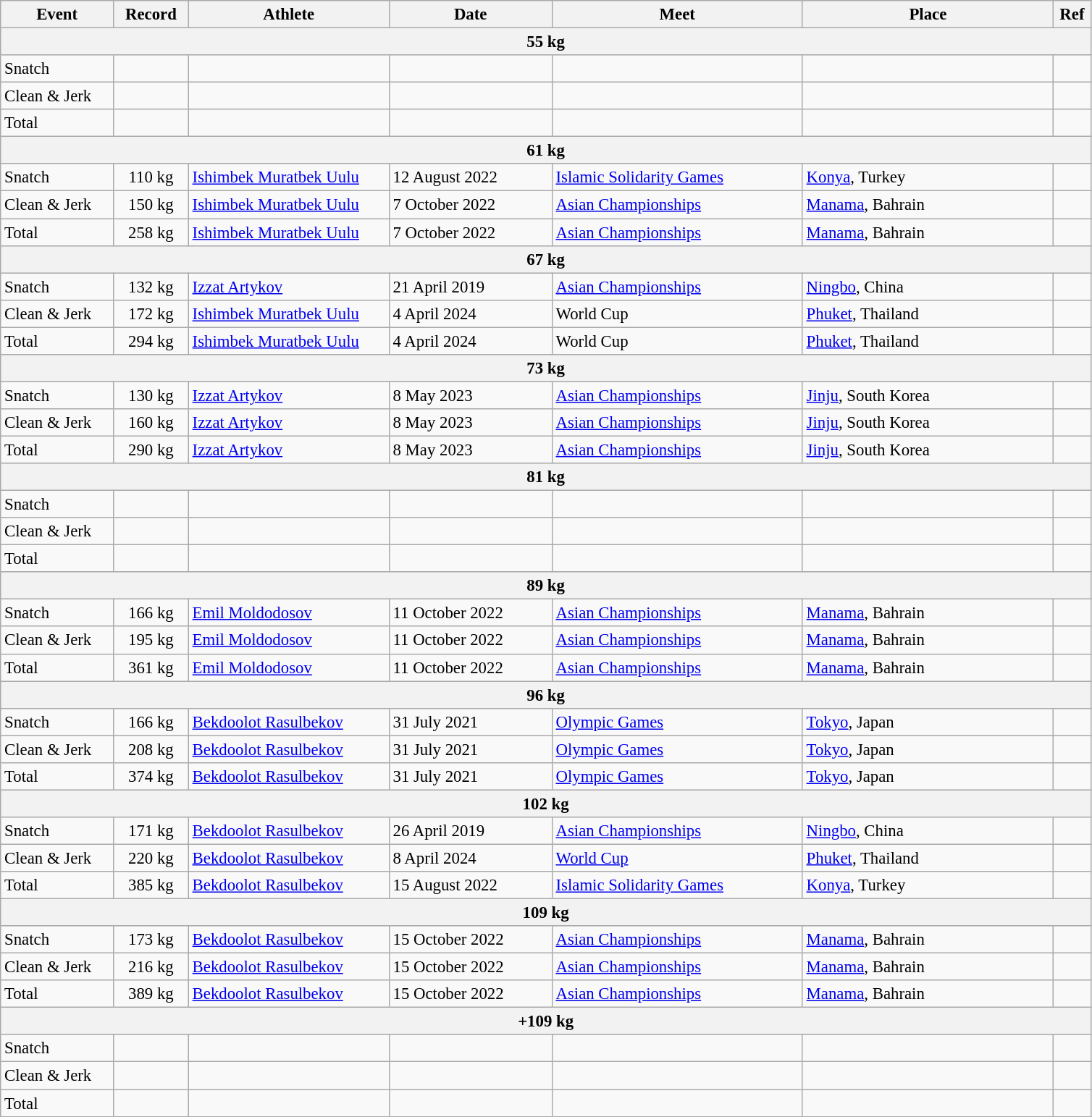<table class="wikitable" style="font-size:95%;">
<tr>
<th width=9%>Event</th>
<th width=6%>Record</th>
<th width=16%>Athlete</th>
<th width=13%>Date</th>
<th width=20%>Meet</th>
<th width=20%>Place</th>
<th width=3%>Ref</th>
</tr>
<tr bgcolor="#DDDDDD">
<th colspan="7">55 kg</th>
</tr>
<tr>
<td>Snatch</td>
<td align="center"></td>
<td></td>
<td></td>
<td></td>
<td></td>
<td></td>
</tr>
<tr>
<td>Clean & Jerk</td>
<td align="center"></td>
<td></td>
<td></td>
<td></td>
<td></td>
<td></td>
</tr>
<tr>
<td>Total</td>
<td align="center"></td>
<td></td>
<td></td>
<td></td>
<td></td>
<td></td>
</tr>
<tr bgcolor="#DDDDDD">
<th colspan="7">61 kg</th>
</tr>
<tr>
<td>Snatch</td>
<td align="center">110 kg</td>
<td><a href='#'>Ishimbek Muratbek Uulu</a></td>
<td>12 August 2022</td>
<td><a href='#'>Islamic Solidarity Games</a></td>
<td><a href='#'>Konya</a>, Turkey</td>
<td></td>
</tr>
<tr>
<td>Clean & Jerk</td>
<td align="center">150 kg</td>
<td><a href='#'>Ishimbek Muratbek Uulu</a></td>
<td>7 October 2022</td>
<td><a href='#'>Asian Championships</a></td>
<td><a href='#'>Manama</a>, Bahrain</td>
<td></td>
</tr>
<tr>
<td>Total</td>
<td align="center">258 kg</td>
<td><a href='#'>Ishimbek Muratbek Uulu</a></td>
<td>7 October 2022</td>
<td><a href='#'>Asian Championships</a></td>
<td><a href='#'>Manama</a>, Bahrain</td>
<td></td>
</tr>
<tr bgcolor="#DDDDDD">
<th colspan="7">67 kg</th>
</tr>
<tr>
<td>Snatch</td>
<td align="center">132 kg</td>
<td><a href='#'>Izzat Artykov</a></td>
<td>21 April 2019</td>
<td><a href='#'>Asian Championships</a></td>
<td><a href='#'>Ningbo</a>, China</td>
<td></td>
</tr>
<tr>
<td>Clean & Jerk</td>
<td align="center">172 kg</td>
<td><a href='#'>Ishimbek Muratbek Uulu</a></td>
<td>4 April 2024</td>
<td>World Cup</td>
<td><a href='#'>Phuket</a>, Thailand</td>
<td></td>
</tr>
<tr>
<td>Total</td>
<td align="center">294 kg</td>
<td><a href='#'>Ishimbek Muratbek Uulu</a></td>
<td>4 April 2024</td>
<td>World Cup</td>
<td><a href='#'>Phuket</a>, Thailand</td>
<td></td>
</tr>
<tr bgcolor="#DDDDDD">
<th colspan="7">73 kg</th>
</tr>
<tr>
<td>Snatch</td>
<td align="center">130 kg</td>
<td><a href='#'>Izzat Artykov</a></td>
<td>8 May 2023</td>
<td><a href='#'>Asian Championships</a></td>
<td><a href='#'>Jinju</a>, South Korea</td>
<td></td>
</tr>
<tr>
<td>Clean & Jerk</td>
<td align="center">160 kg</td>
<td><a href='#'>Izzat Artykov</a></td>
<td>8 May 2023</td>
<td><a href='#'>Asian Championships</a></td>
<td><a href='#'>Jinju</a>, South Korea</td>
<td></td>
</tr>
<tr>
<td>Total</td>
<td align="center">290 kg</td>
<td><a href='#'>Izzat Artykov</a></td>
<td>8 May 2023</td>
<td><a href='#'>Asian Championships</a></td>
<td><a href='#'>Jinju</a>, South Korea</td>
<td></td>
</tr>
<tr bgcolor="#DDDDDD">
<th colspan="7">81 kg</th>
</tr>
<tr>
<td>Snatch</td>
<td align="center"></td>
<td></td>
<td></td>
<td></td>
<td></td>
<td></td>
</tr>
<tr>
<td>Clean & Jerk</td>
<td align="center"></td>
<td></td>
<td></td>
<td></td>
<td></td>
<td></td>
</tr>
<tr>
<td>Total</td>
<td align="center"></td>
<td></td>
<td></td>
<td></td>
<td></td>
<td></td>
</tr>
<tr bgcolor="#DDDDDD">
<th colspan="7">89 kg</th>
</tr>
<tr>
<td>Snatch</td>
<td align="center">166 kg</td>
<td><a href='#'>Emil Moldodosov</a></td>
<td>11 October 2022</td>
<td><a href='#'>Asian Championships</a></td>
<td><a href='#'>Manama</a>, Bahrain</td>
<td></td>
</tr>
<tr>
<td>Clean & Jerk</td>
<td align="center">195 kg</td>
<td><a href='#'>Emil Moldodosov</a></td>
<td>11 October 2022</td>
<td><a href='#'>Asian Championships</a></td>
<td><a href='#'>Manama</a>, Bahrain</td>
<td></td>
</tr>
<tr>
<td>Total</td>
<td align="center">361 kg</td>
<td><a href='#'>Emil Moldodosov</a></td>
<td>11 October 2022</td>
<td><a href='#'>Asian Championships</a></td>
<td><a href='#'>Manama</a>, Bahrain</td>
<td></td>
</tr>
<tr bgcolor="#DDDDDD">
<th colspan="7">96 kg</th>
</tr>
<tr>
<td>Snatch</td>
<td align="center">166 kg</td>
<td><a href='#'>Bekdoolot Rasulbekov</a></td>
<td>31 July 2021</td>
<td><a href='#'>Olympic Games</a></td>
<td><a href='#'>Tokyo</a>, Japan</td>
<td></td>
</tr>
<tr>
<td>Clean & Jerk</td>
<td align="center">208 kg</td>
<td><a href='#'>Bekdoolot Rasulbekov</a></td>
<td>31 July 2021</td>
<td><a href='#'>Olympic Games</a></td>
<td><a href='#'>Tokyo</a>, Japan</td>
<td></td>
</tr>
<tr>
<td>Total</td>
<td align="center">374 kg</td>
<td><a href='#'>Bekdoolot Rasulbekov</a></td>
<td>31 July 2021</td>
<td><a href='#'>Olympic Games</a></td>
<td><a href='#'>Tokyo</a>, Japan</td>
<td></td>
</tr>
<tr bgcolor="#DDDDDD">
<th colspan="7">102 kg</th>
</tr>
<tr>
<td>Snatch</td>
<td align="center">171 kg</td>
<td><a href='#'>Bekdoolot Rasulbekov</a></td>
<td>26 April 2019</td>
<td><a href='#'>Asian Championships</a></td>
<td><a href='#'>Ningbo</a>, China</td>
<td></td>
</tr>
<tr>
<td>Clean & Jerk</td>
<td align="center">220 kg</td>
<td><a href='#'>Bekdoolot Rasulbekov</a></td>
<td>8 April 2024</td>
<td><a href='#'>World Cup</a></td>
<td><a href='#'>Phuket</a>, Thailand</td>
<td></td>
</tr>
<tr>
<td>Total</td>
<td align="center">385 kg</td>
<td><a href='#'>Bekdoolot Rasulbekov</a></td>
<td>15 August 2022</td>
<td><a href='#'>Islamic Solidarity Games</a></td>
<td><a href='#'>Konya</a>, Turkey</td>
<td></td>
</tr>
<tr bgcolor="#DDDDDD">
<th colspan="7">109 kg</th>
</tr>
<tr>
<td>Snatch</td>
<td align="center">173 kg</td>
<td><a href='#'>Bekdoolot Rasulbekov</a></td>
<td>15 October 2022</td>
<td><a href='#'>Asian Championships</a></td>
<td><a href='#'>Manama</a>, Bahrain</td>
<td></td>
</tr>
<tr>
<td>Clean & Jerk</td>
<td align="center">216 kg</td>
<td><a href='#'>Bekdoolot Rasulbekov</a></td>
<td>15 October 2022</td>
<td><a href='#'>Asian Championships</a></td>
<td><a href='#'>Manama</a>, Bahrain</td>
<td></td>
</tr>
<tr>
<td>Total</td>
<td align="center">389 kg</td>
<td><a href='#'>Bekdoolot Rasulbekov</a></td>
<td>15 October 2022</td>
<td><a href='#'>Asian Championships</a></td>
<td><a href='#'>Manama</a>, Bahrain</td>
<td></td>
</tr>
<tr bgcolor="#DDDDDD">
<th colspan="7">+109 kg</th>
</tr>
<tr>
<td>Snatch</td>
<td align="center"></td>
<td></td>
<td></td>
<td></td>
<td></td>
<td></td>
</tr>
<tr>
<td>Clean & Jerk</td>
<td align="center"></td>
<td></td>
<td></td>
<td></td>
<td></td>
<td></td>
</tr>
<tr>
<td>Total</td>
<td align="center"></td>
<td></td>
<td></td>
<td></td>
<td></td>
<td></td>
</tr>
</table>
